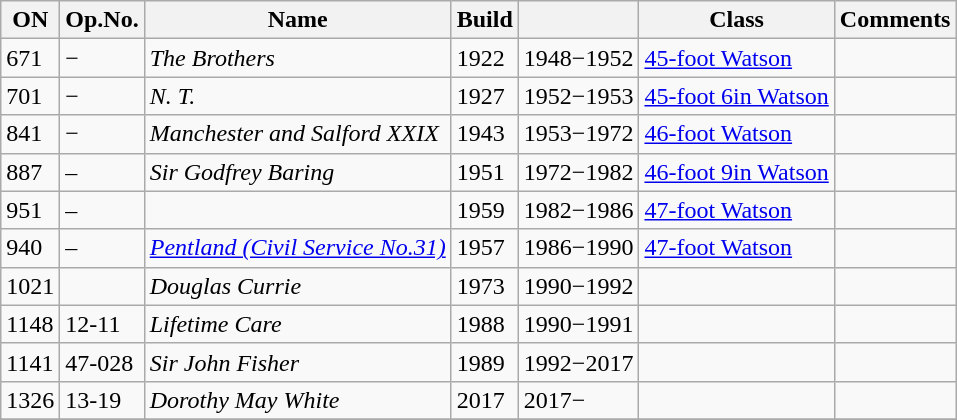<table class="wikitable">
<tr>
<th>ON</th>
<th>Op.No.</th>
<th>Name</th>
<th>Build</th>
<th></th>
<th>Class</th>
<th>Comments</th>
</tr>
<tr>
<td>671</td>
<td>−</td>
<td><em>The Brothers</em></td>
<td>1922</td>
<td>1948−1952</td>
<td><a href='#'>45-foot Watson</a></td>
<td></td>
</tr>
<tr>
<td>701</td>
<td>−</td>
<td><em>N. T.</em></td>
<td>1927</td>
<td>1952−1953</td>
<td><a href='#'>45-foot 6in Watson</a></td>
<td></td>
</tr>
<tr>
<td>841</td>
<td>−</td>
<td><em>Manchester and Salford XXIX</em></td>
<td>1943</td>
<td>1953−1972</td>
<td><a href='#'>46-foot Watson</a></td>
<td></td>
</tr>
<tr>
<td>887</td>
<td>–</td>
<td><em>Sir Godfrey Baring</em></td>
<td>1951</td>
<td>1972−1982</td>
<td><a href='#'>46-foot 9in Watson</a></td>
<td></td>
</tr>
<tr>
<td>951</td>
<td>–</td>
<td></td>
<td>1959</td>
<td>1982−1986</td>
<td><a href='#'>47-foot Watson</a></td>
<td></td>
</tr>
<tr>
<td>940</td>
<td>–</td>
<td><a href='#'><em>Pentland (Civil Service No.31)</em></a></td>
<td>1957</td>
<td>1986−1990</td>
<td><a href='#'>47-foot Watson</a></td>
<td></td>
</tr>
<tr>
<td>1021</td>
<td></td>
<td><em>Douglas Currie</em></td>
<td>1973</td>
<td>1990−1992</td>
<td></td>
<td></td>
</tr>
<tr>
<td>1148</td>
<td>12-11</td>
<td><em>Lifetime Care</em><br></td>
<td>1988</td>
<td>1990−1991</td>
<td></td>
<td></td>
</tr>
<tr>
<td>1141</td>
<td>47-028</td>
<td><em>Sir John Fisher</em></td>
<td>1989</td>
<td>1992−2017</td>
<td></td>
<td></td>
</tr>
<tr>
<td>1326</td>
<td>13-19</td>
<td><em>Dorothy May White</em></td>
<td>2017</td>
<td>2017−</td>
<td></td>
<td></td>
</tr>
<tr>
</tr>
</table>
